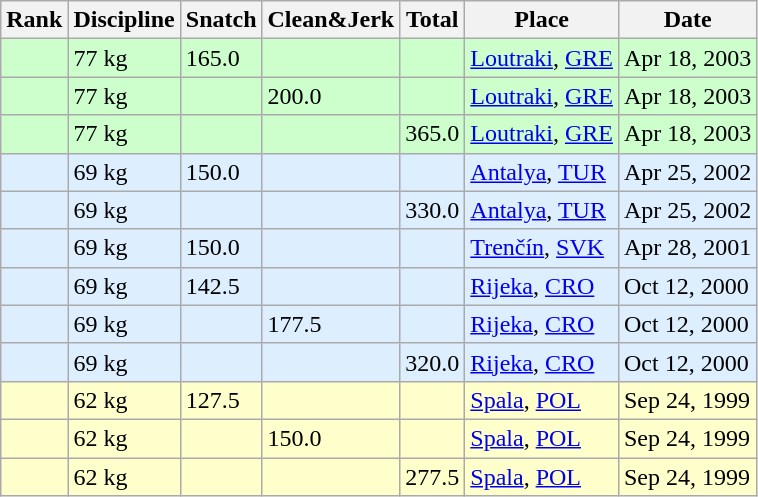<table class="wikitable">
<tr>
<th>Rank</th>
<th>Discipline</th>
<th>Snatch</th>
<th>Clean&Jerk</th>
<th>Total</th>
<th>Place</th>
<th>Date</th>
</tr>
<tr bgcolor=#CCFFCC>
<td></td>
<td>77 kg</td>
<td>165.0</td>
<td></td>
<td></td>
<td><a href='#'>Loutraki</a>, <a href='#'>GRE</a></td>
<td>Apr 18, 2003</td>
</tr>
<tr bgcolor=#CCFFCC>
<td></td>
<td>77 kg</td>
<td></td>
<td>200.0</td>
<td></td>
<td><a href='#'>Loutraki</a>, <a href='#'>GRE</a></td>
<td>Apr 18, 2003</td>
</tr>
<tr bgcolor=#CCFFCC>
<td></td>
<td>77 kg</td>
<td></td>
<td></td>
<td>365.0</td>
<td><a href='#'>Loutraki</a>, <a href='#'>GRE</a></td>
<td>Apr 18, 2003</td>
</tr>
<tr bgcolor=#DDEEFF>
<td></td>
<td>69 kg</td>
<td>150.0</td>
<td></td>
<td></td>
<td><a href='#'>Antalya</a>, <a href='#'>TUR</a></td>
<td>Apr 25, 2002</td>
</tr>
<tr bgcolor=#DDEEFF>
<td></td>
<td>69 kg</td>
<td></td>
<td></td>
<td>330.0</td>
<td><a href='#'>Antalya</a>, <a href='#'>TUR</a></td>
<td>Apr 25, 2002</td>
</tr>
<tr bgcolor=#DDEEFF>
<td></td>
<td>69 kg</td>
<td>150.0</td>
<td></td>
<td></td>
<td><a href='#'>Trenčín</a>, <a href='#'>SVK</a></td>
<td>Apr 28, 2001</td>
</tr>
<tr bgcolor=#DDEEFF>
<td></td>
<td>69 kg</td>
<td>142.5</td>
<td></td>
<td></td>
<td><a href='#'>Rijeka</a>, <a href='#'>CRO</a></td>
<td>Oct 12, 2000</td>
</tr>
<tr bgcolor=#DDEEFF>
<td></td>
<td>69 kg</td>
<td></td>
<td>177.5</td>
<td></td>
<td><a href='#'>Rijeka</a>, <a href='#'>CRO</a></td>
<td>Oct 12, 2000</td>
</tr>
<tr bgcolor=#DDEEFF>
<td></td>
<td>69 kg</td>
<td></td>
<td></td>
<td>320.0</td>
<td><a href='#'>Rijeka</a>, <a href='#'>CRO</a></td>
<td>Oct 12, 2000</td>
</tr>
<tr bgcolor=#FFFFCC>
<td></td>
<td>62 kg</td>
<td>127.5</td>
<td></td>
<td></td>
<td><a href='#'>Spala</a>, <a href='#'>POL</a></td>
<td>Sep 24, 1999</td>
</tr>
<tr bgcolor=#FFFFCC>
<td></td>
<td>62 kg</td>
<td></td>
<td>150.0</td>
<td></td>
<td><a href='#'>Spala</a>, <a href='#'>POL</a></td>
<td>Sep 24, 1999</td>
</tr>
<tr bgcolor=#FFFFCC>
<td></td>
<td>62 kg</td>
<td></td>
<td></td>
<td>277.5</td>
<td><a href='#'>Spala</a>, <a href='#'>POL</a></td>
<td>Sep 24, 1999</td>
</tr>
</table>
